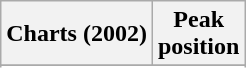<table class="wikitable sortable plainrowheaders" style="text-align:center">
<tr>
<th>Charts (2002)</th>
<th>Peak<br>position</th>
</tr>
<tr>
</tr>
<tr>
</tr>
</table>
